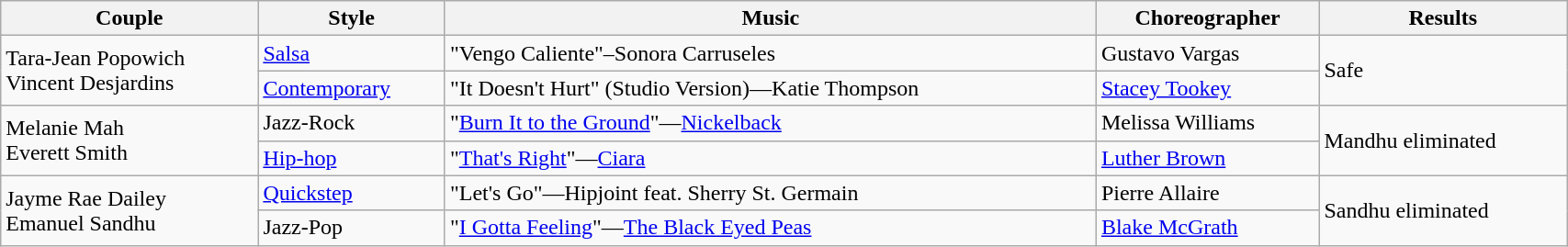<table class="wikitable" width="90%">
<tr>
<th>Couple</th>
<th>Style</th>
<th>Music</th>
<th>Choreographer</th>
<th>Results</th>
</tr>
<tr>
<td rowspan=2>Tara-Jean Popowich<br>Vincent Desjardins</td>
<td><a href='#'>Salsa</a></td>
<td>"Vengo Caliente"–Sonora Carruseles</td>
<td>Gustavo Vargas</td>
<td rowspan=2>Safe</td>
</tr>
<tr>
<td><a href='#'>Contemporary</a></td>
<td>"It Doesn't Hurt" (Studio Version)—Katie Thompson</td>
<td><a href='#'>Stacey Tookey</a></td>
</tr>
<tr>
<td rowspan=2>Melanie Mah<br>Everett Smith</td>
<td>Jazz-Rock</td>
<td>"<a href='#'>Burn It to the Ground</a>"—<a href='#'>Nickelback</a></td>
<td>Melissa Williams</td>
<td rowspan=2>Mandhu eliminated</td>
</tr>
<tr>
<td><a href='#'>Hip-hop</a></td>
<td>"<a href='#'>That's Right</a>"—<a href='#'>Ciara</a></td>
<td><a href='#'>Luther Brown</a></td>
</tr>
<tr>
<td rowspan=2>Jayme Rae Dailey<br>Emanuel Sandhu</td>
<td><a href='#'>Quickstep</a></td>
<td>"Let's Go"—Hipjoint feat. Sherry St. Germain</td>
<td>Pierre Allaire</td>
<td rowspan=2>Sandhu eliminated</td>
</tr>
<tr>
<td>Jazz-Pop</td>
<td>"<a href='#'>I Gotta Feeling</a>"—<a href='#'>The Black Eyed Peas</a></td>
<td><a href='#'>Blake McGrath</a></td>
</tr>
</table>
